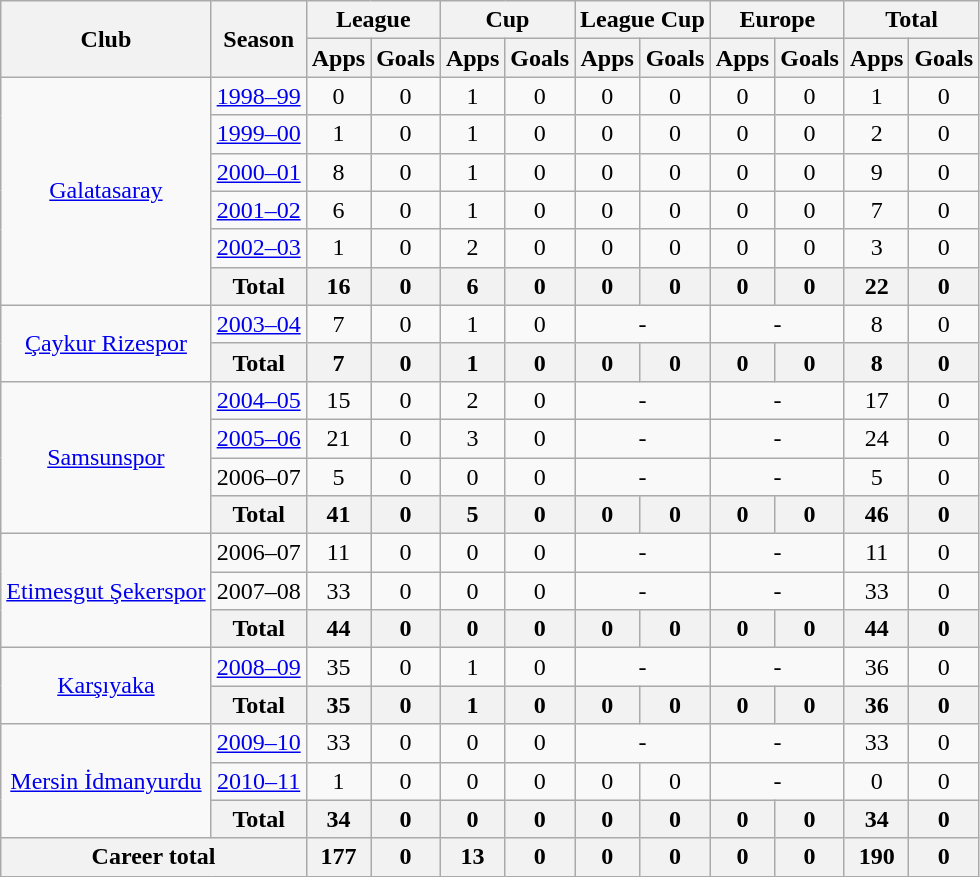<table class="wikitable" style="text-align: center;">
<tr>
<th rowspan="2">Club</th>
<th rowspan="2">Season</th>
<th colspan="2">League</th>
<th colspan="2">Cup</th>
<th colspan="2">League Cup</th>
<th colspan="2">Europe</th>
<th colspan="2">Total</th>
</tr>
<tr>
<th>Apps</th>
<th>Goals</th>
<th>Apps</th>
<th>Goals</th>
<th>Apps</th>
<th>Goals</th>
<th>Apps</th>
<th>Goals</th>
<th>Apps</th>
<th>Goals</th>
</tr>
<tr>
<td rowspan="6" valign="center"><a href='#'>Galatasaray</a></td>
<td><a href='#'>1998–99</a></td>
<td>0</td>
<td>0</td>
<td>1</td>
<td>0</td>
<td>0</td>
<td>0</td>
<td>0</td>
<td>0</td>
<td>1</td>
<td>0</td>
</tr>
<tr>
<td><a href='#'>1999–00</a></td>
<td>1</td>
<td>0</td>
<td>1</td>
<td>0</td>
<td>0</td>
<td>0</td>
<td>0</td>
<td>0</td>
<td>2</td>
<td>0</td>
</tr>
<tr>
<td><a href='#'>2000–01</a></td>
<td>8</td>
<td>0</td>
<td>1</td>
<td>0</td>
<td>0</td>
<td>0</td>
<td>0</td>
<td>0</td>
<td>9</td>
<td>0</td>
</tr>
<tr>
<td><a href='#'>2001–02</a></td>
<td>6</td>
<td>0</td>
<td>1</td>
<td>0</td>
<td>0</td>
<td>0</td>
<td>0</td>
<td>0</td>
<td>7</td>
<td>0</td>
</tr>
<tr>
<td><a href='#'>2002–03</a></td>
<td>1</td>
<td>0</td>
<td>2</td>
<td>0</td>
<td>0</td>
<td>0</td>
<td>0</td>
<td>0</td>
<td>3</td>
<td>0</td>
</tr>
<tr>
<th>Total</th>
<th>16</th>
<th>0</th>
<th>6</th>
<th>0</th>
<th>0</th>
<th>0</th>
<th>0</th>
<th>0</th>
<th>22</th>
<th>0</th>
</tr>
<tr>
<td rowspan="2" valign="center"><a href='#'>Çaykur Rizespor</a></td>
<td><a href='#'>2003–04</a></td>
<td>7</td>
<td>0</td>
<td>1</td>
<td>0</td>
<td colspan="2">-</td>
<td colspan="2">-</td>
<td>8</td>
<td>0</td>
</tr>
<tr>
<th>Total</th>
<th>7</th>
<th>0</th>
<th>1</th>
<th>0</th>
<th>0</th>
<th>0</th>
<th>0</th>
<th>0</th>
<th>8</th>
<th>0</th>
</tr>
<tr>
<td rowspan="4" valign="center"><a href='#'>Samsunspor</a></td>
<td><a href='#'>2004–05</a></td>
<td>15</td>
<td>0</td>
<td>2</td>
<td>0</td>
<td colspan="2">-</td>
<td colspan="2">-</td>
<td>17</td>
<td>0</td>
</tr>
<tr>
<td><a href='#'>2005–06</a></td>
<td>21</td>
<td>0</td>
<td>3</td>
<td>0</td>
<td colspan="2">-</td>
<td colspan="2">-</td>
<td>24</td>
<td>0</td>
</tr>
<tr>
<td>2006–07</td>
<td>5</td>
<td>0</td>
<td>0</td>
<td>0</td>
<td colspan="2">-</td>
<td colspan="2">-</td>
<td>5</td>
<td>0</td>
</tr>
<tr>
<th>Total</th>
<th>41</th>
<th>0</th>
<th>5</th>
<th>0</th>
<th>0</th>
<th>0</th>
<th>0</th>
<th>0</th>
<th>46</th>
<th>0</th>
</tr>
<tr>
<td rowspan="3" valign="center"><a href='#'>Etimesgut Şekerspor</a></td>
<td>2006–07</td>
<td>11</td>
<td>0</td>
<td>0</td>
<td>0</td>
<td colspan="2">-</td>
<td colspan="2">-</td>
<td>11</td>
<td>0</td>
</tr>
<tr>
<td>2007–08</td>
<td>33</td>
<td>0</td>
<td>0</td>
<td>0</td>
<td colspan="2">-</td>
<td colspan="2">-</td>
<td>33</td>
<td>0</td>
</tr>
<tr>
<th>Total</th>
<th>44</th>
<th>0</th>
<th>0</th>
<th>0</th>
<th>0</th>
<th>0</th>
<th>0</th>
<th>0</th>
<th>44</th>
<th>0</th>
</tr>
<tr>
<td rowspan="2" valign="center"><a href='#'>Karşıyaka</a></td>
<td><a href='#'>2008–09</a></td>
<td>35</td>
<td>0</td>
<td>1</td>
<td>0</td>
<td colspan="2">-</td>
<td colspan="2">-</td>
<td>36</td>
<td>0</td>
</tr>
<tr>
<th>Total</th>
<th>35</th>
<th>0</th>
<th>1</th>
<th>0</th>
<th>0</th>
<th>0</th>
<th>0</th>
<th>0</th>
<th>36</th>
<th>0</th>
</tr>
<tr>
<td rowspan="3" valign="center"><a href='#'>Mersin İdmanyurdu</a></td>
<td><a href='#'>2009–10</a></td>
<td>33</td>
<td>0</td>
<td>0</td>
<td>0</td>
<td colspan="2">-</td>
<td colspan="2">-</td>
<td>33</td>
<td>0</td>
</tr>
<tr>
<td><a href='#'>2010–11</a></td>
<td>1</td>
<td>0</td>
<td>0</td>
<td>0</td>
<td>0</td>
<td>0</td>
<td colspan="2">-</td>
<td>0</td>
<td>0</td>
</tr>
<tr>
<th>Total</th>
<th>34</th>
<th>0</th>
<th>0</th>
<th>0</th>
<th>0</th>
<th>0</th>
<th>0</th>
<th>0</th>
<th>34</th>
<th>0</th>
</tr>
<tr>
<th colspan="2">Career total</th>
<th>177</th>
<th>0</th>
<th>13</th>
<th>0</th>
<th>0</th>
<th>0</th>
<th>0</th>
<th>0</th>
<th>190</th>
<th>0</th>
</tr>
</table>
